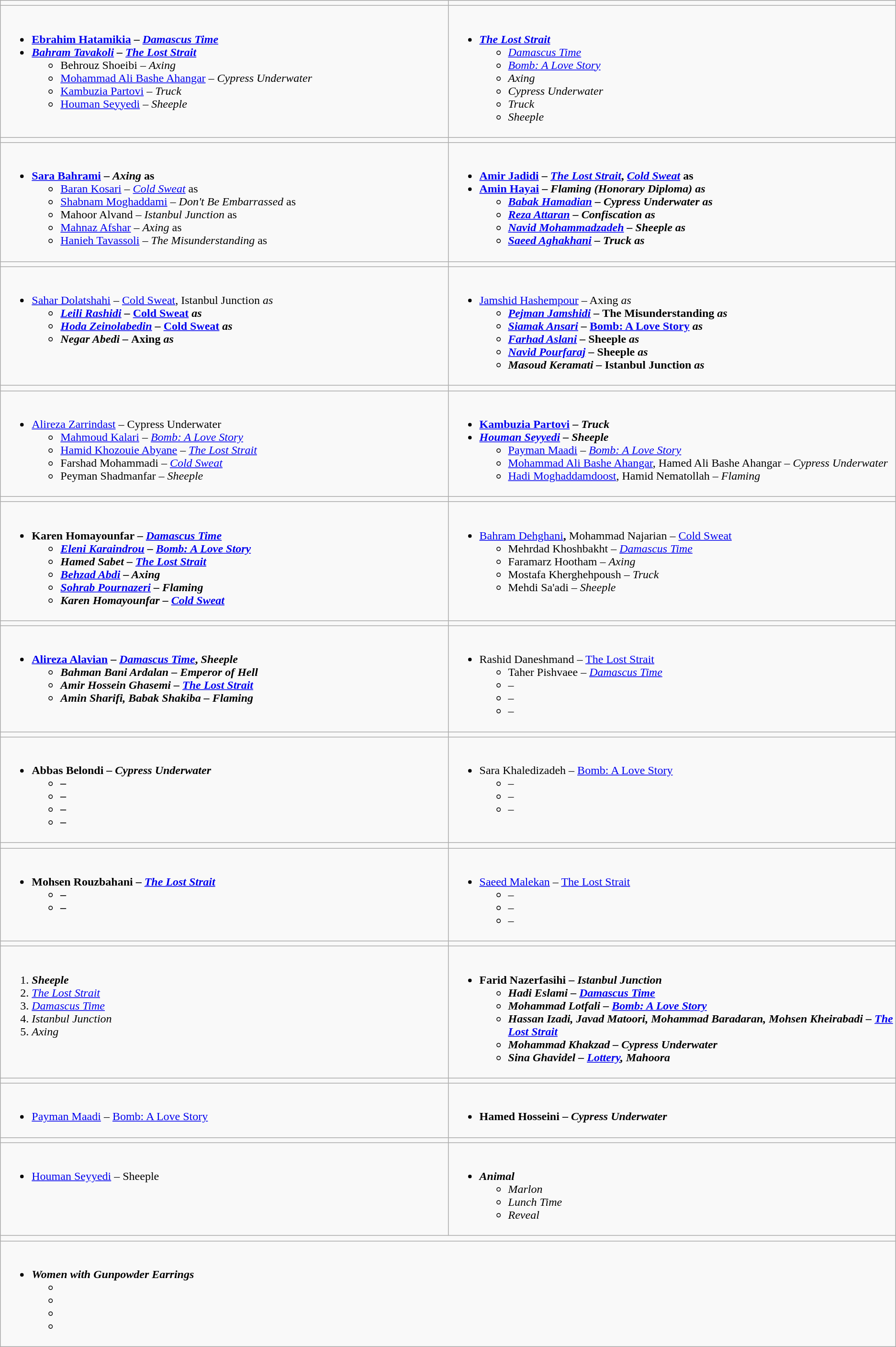<table class="wikitable">
<tr>
<td style="vertical-align:top; width:50%;"></td>
<td style="vertical-align:top; width:50%;"></td>
</tr>
<tr>
<td valign="top"><br><ul><li><strong><a href='#'>Ebrahim Hatamikia</a> – <em><a href='#'>Damascus Time</a><strong><em></li><li></strong><a href='#'>Bahram Tavakoli</a><strong> </strong>– </em><a href='#'>The Lost Strait</a></em></strong><ul><li>Behrouz Shoeibi – <em>Axing</em></li><li><a href='#'>Mohammad Ali Bashe Ahangar</a> – <em>Cypress Underwater</em></li><li><a href='#'>Kambuzia Partovi</a> – <em>Truck</em></li><li><a href='#'>Houman Seyyedi</a> – <em>Sheeple</em></li></ul></li></ul></td>
<td valign="top"><br><ul><li><strong><em><a href='#'>The Lost Strait</a></em></strong><ul><li><em><a href='#'>Damascus Time</a></em></li><li><em><a href='#'>Bomb: A Love Story</a></em></li><li><em>Axing</em></li><li><em>Cypress Underwater</em></li><li><em>Truck</em></li><li><em>Sheeple</em></li></ul></li></ul></td>
</tr>
<tr>
<td style="vertical-align:top; width:50%;"></td>
<td style="vertical-align:top; width:50%;"></td>
</tr>
<tr>
<td valign="top"><br><ul><li><strong><a href='#'>Sara Bahrami</a> – <em>Axing</em> as</strong><ul><li><a href='#'>Baran Kosari</a> – <em><a href='#'>Cold Sweat</a></em> as</li><li><a href='#'>Shabnam Moghaddami</a> – <em>Don't Be Embarrassed</em> as</li><li>Mahoor Alvand – <em>Istanbul Junction</em> as</li><li><a href='#'>Mahnaz Afshar</a> – <em>Axing</em> as</li><li><a href='#'>Hanieh Tavassoli</a> – <em>The Misunderstanding</em> as</li></ul></li></ul></td>
<td valign="top"><br><ul><li><strong><a href='#'>Amir Jadidi</a> – <em><a href='#'>The Lost Strait</a></em>, <em><a href='#'>Cold Sweat</a></em> as</strong></li><li><strong><a href='#'>Amin Hayai</a> – <em>Flaming<strong><em> </strong>(Honorary Diploma) as<strong><ul><li><a href='#'>Babak Hamadian</a> – </em>Cypress Underwater<em> as</li><li><a href='#'>Reza Attaran</a> – </em>Confiscation<em> as</li><li><a href='#'>Navid Mohammadzadeh</a> – </em>Sheeple<em> as</li><li><a href='#'>Saeed Aghakhani</a> – </em>Truck<em> as</li></ul></li></ul></td>
</tr>
<tr>
<td style="vertical-align:top; width:50%;"></td>
<td style="vertical-align:top; width:50%;"></td>
</tr>
<tr>
<td valign="top"><br><ul><li></strong><a href='#'>Sahar Dolatshahi</a> – </em><a href='#'>Cold Sweat</a>,<em> </em>Istanbul Junction<em> as<strong><ul><li><a href='#'>Leili Rashidi</a> – </em><a href='#'>Cold Sweat</a><em> as</li><li><a href='#'>Hoda Zeinolabedin</a> – </em><a href='#'>Cold Sweat</a><em> as</li><li>Negar Abedi – </em>Axing<em> as</li></ul></li></ul></td>
<td valign="top"><br><ul><li></strong><a href='#'>Jamshid Hashempour</a> – </em>Axing<em> as<strong><ul><li><a href='#'>Pejman Jamshidi</a> – </em>The Misunderstanding<em> as</li><li><a href='#'>Siamak Ansari</a> – </em><a href='#'>Bomb: A Love Story</a><em> as</li><li><a href='#'>Farhad Aslani</a> – </em>Sheeple<em> as</li><li><a href='#'>Navid Pourfaraj</a> – </em>Sheeple<em> as</li><li>Masoud Keramati – </em>Istanbul Junction<em> as</li></ul></li></ul></td>
</tr>
<tr>
<td style="vertical-align:top; width:50%;"></td>
<td style="vertical-align:top; width:50%;"></td>
</tr>
<tr>
<td valign="top"><br><ul><li></strong><a href='#'>Alireza Zarrindast</a><strong> </strong>– </em>Cypress Underwater</em></strong><ul><li><a href='#'>Mahmoud Kalari</a> – <em><a href='#'>Bomb: A Love Story</a></em></li><li><a href='#'>Hamid Khozouie Abyane</a> – <em><a href='#'>The Lost Strait</a></em></li><li>Farshad Mohammadi – <em><a href='#'>Cold Sweat</a></em></li><li>Peyman Shadmanfar – <em>Sheeple</em></li></ul></li></ul></td>
<td valign="top"><br><ul><li><strong><a href='#'>Kambuzia Partovi</a> – <em>Truck<strong><em></li><li></strong><a href='#'>Houman Seyyedi</a> – </em>Sheeple</em></strong><ul><li><a href='#'>Payman Maadi</a> – <em><a href='#'>Bomb: A Love Story</a></em></li><li><a href='#'>Mohammad Ali Bashe Ahangar</a>, Hamed Ali Bashe Ahangar  – <em>Cypress Underwater</em></li><li><a href='#'>Hadi Moghaddamdoost</a>, Hamid Nematollah – <em>Flaming</em></li></ul></li></ul></td>
</tr>
<tr>
<td style="vertical-align:top; width:50%;"></td>
<td style="vertical-align:top; width:50%;"></td>
</tr>
<tr>
<td valign="top"><br><ul><li><strong>Karen Homayounfar – <em><a href='#'>Damascus Time</a><strong><em><ul><li><a href='#'>Eleni Karaindrou</a> – </em><a href='#'>Bomb: A Love Story</a><em></li><li>Hamed Sabet – </em><a href='#'>The Lost Strait</a><em></li><li><a href='#'>Behzad Abdi</a> – </em>Axing<em></li><li><a href='#'>Sohrab Pournazeri</a> – </em>Flaming<em></li><li>Karen Homayounfar – </em><a href='#'>Cold Sweat</a><em></li></ul></li></ul></td>
<td valign="top"><br><ul><li></strong><a href='#'>Bahram Dehghani</a><strong>, </strong>Mohammad Najarian<strong> </strong>– </em><a href='#'>Cold Sweat</a></em></strong><ul><li>Mehrdad Khoshbakht – <em><a href='#'>Damascus Time</a></em></li><li>Faramarz Hootham – <em>Axing</em></li><li>Mostafa Kherghehpoush – <em>Truck</em></li><li>Mehdi Sa'adi – <em>Sheeple</em></li></ul></li></ul></td>
</tr>
<tr>
<td style="vertical-align:top; width:50%;"></td>
<td style="vertical-align:top; width:50%;"></td>
</tr>
<tr>
<td valign="top"><br><ul><li><strong><a href='#'>Alireza Alavian</a></strong> <strong>– <em><a href='#'>Damascus Time</a></em>, <em>Sheeple<strong><em><ul><li>Bahman Bani Ardalan – </em>Emperor of Hell<em></li><li>Amir Hossein Ghasemi – </em><a href='#'>The Lost Strait</a><em></li><li>Amin Sharifi, Babak Shakiba – </em>Flaming<em></li></ul></li></ul></td>
<td valign="top"><br><ul><li></strong>Rashid Daneshmand – </em><a href='#'>The Lost Strait</a></em></strong><ul><li>Taher Pishvaee – <em><a href='#'>Damascus Time</a></em></li><li>–</li><li>–</li><li>–</li></ul></li></ul></td>
</tr>
<tr>
<td style="vertical-align:top; width:50%;"></td>
<td style="vertical-align:top; width:50%;"></td>
</tr>
<tr>
<td valign="top"><br><ul><li><strong>Abbas Belondi – <em>Cypress Underwater<strong><em><ul><li>–</li><li>–</li><li>–</li><li>–</li></ul></li></ul></td>
<td valign="top"><br><ul><li></strong>Sara Khaledizadeh – </em><a href='#'>Bomb: A Love Story</a></em></strong><ul><li>–</li><li>–</li><li>–</li></ul></li></ul></td>
</tr>
<tr>
<td style="vertical-align:top; width:50%;"></td>
<td style="vertical-align:top; width:50%;"></td>
</tr>
<tr>
<td valign="top"><br><ul><li><strong>Mohsen Rouzbahani – <em><a href='#'>The Lost Strait</a><strong><em><ul><li>–</li><li>–</li></ul></li></ul></td>
<td valign="top"><br><ul><li></strong><a href='#'>Saeed Malekan</a> – </em><a href='#'>The Lost Strait</a></em></strong><ul><li>–</li><li>–</li><li>–</li></ul></li></ul></td>
</tr>
<tr>
<td style="vertical-align:top; width:50%;"></td>
<td style="vertical-align:top; width:50%;"></td>
</tr>
<tr>
<td valign="top"><br><ol><li><strong><em>Sheeple</em></strong></li><li><em><a href='#'>The Lost Strait</a></em></li><li><em><a href='#'>Damascus Time</a></em></li><li><em>Istanbul Junction</em></li><li><em>Axing</em></li></ol></td>
<td valign="top"><br><ul><li><strong>Farid Nazerfasihi – <em>Istanbul Junction<strong><em><ul><li>Hadi Eslami – </em><a href='#'>Damascus Time</a><em></li><li>Mohammad Lotfali – </em><a href='#'>Bomb: A Love Story</a><em></li><li>Hassan Izadi, Javad Matoori, Mohammad Baradaran, Mohsen Kheirabadi – </em><a href='#'>The Lost Strait</a><em></li><li>Mohammad Khakzad – </em>Cypress Underwater<em></li><li>Sina Ghavidel – </em><a href='#'>Lottery</a><em>, </em>Mahoora<em></li></ul></li></ul></td>
</tr>
<tr>
<td style="vertical-align:top; width:50%;"></td>
<td style="vertical-align:top; width:50%;"></td>
</tr>
<tr>
<td valign="top"><br><ul><li></strong><a href='#'>Payman Maadi</a> – </em><a href='#'>Bomb: A Love Story</a></em></strong></li></ul></td>
<td valign="top"><br><ul><li><strong>Hamed Hosseini – <em>Cypress Underwater<strong><em></li></ul></td>
</tr>
<tr>
<td style="vertical-align:top; width:50%;"></td>
<td></td>
</tr>
<tr>
<td valign="top"><br><ul><li></strong><a href='#'>Houman Seyyedi</a> – </em>Sheeple</em></strong></li></ul></td>
<td valign="top"><br><ul><li><strong><em>Animal</em></strong><ul><li><em>Marlon</em></li><li><em>Lunch Time</em></li><li><em>Reveal</em></li></ul></li></ul></td>
</tr>
<tr>
<td colspan="2" style="vertical-align:top; width:50%;"></td>
</tr>
<tr>
<td colspan="2"><br><ul><li><strong><em>Women with Gunpowder Earrings</em></strong><ul><li></li><li></li><li></li><li></li></ul></li></ul></td>
</tr>
</table>
